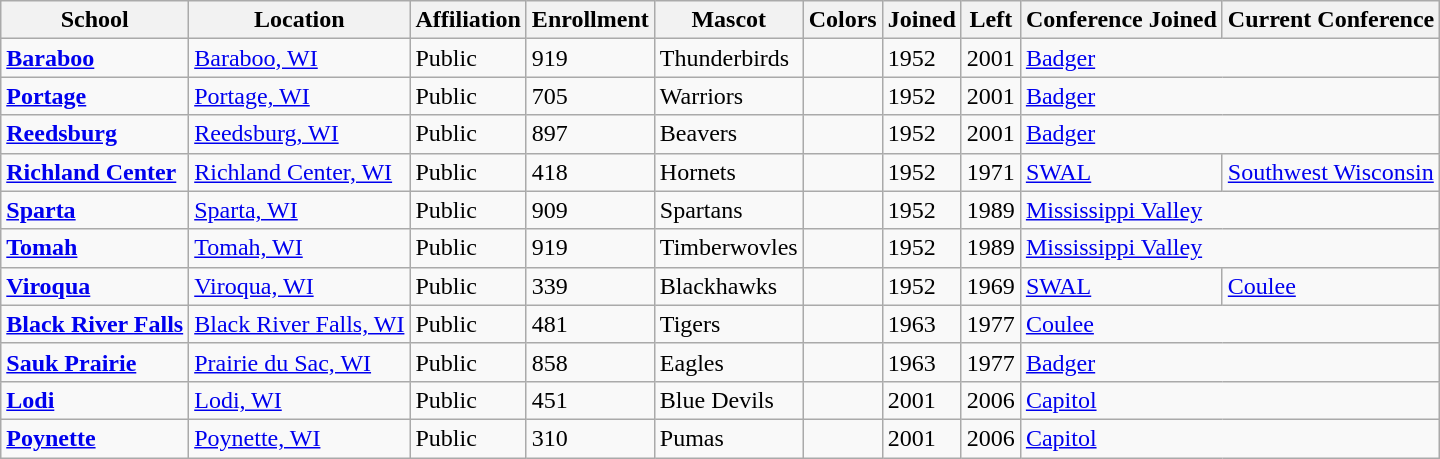<table class="wikitable sortable">
<tr>
<th>School</th>
<th>Location</th>
<th>Affiliation</th>
<th>Enrollment</th>
<th>Mascot</th>
<th>Colors</th>
<th>Joined</th>
<th>Left</th>
<th>Conference Joined</th>
<th>Current Conference</th>
</tr>
<tr>
<td><a href='#'><strong>Baraboo</strong></a></td>
<td><a href='#'>Baraboo, WI</a></td>
<td>Public</td>
<td>919</td>
<td>Thunderbirds</td>
<td> </td>
<td>1952</td>
<td>2001</td>
<td colspan="2"><a href='#'>Badger</a></td>
</tr>
<tr>
<td><a href='#'><strong>Portage</strong></a></td>
<td><a href='#'>Portage, WI</a></td>
<td>Public</td>
<td>705</td>
<td>Warriors</td>
<td> </td>
<td>1952</td>
<td>2001</td>
<td colspan="2"><a href='#'>Badger</a></td>
</tr>
<tr>
<td><a href='#'><strong>Reedsburg</strong></a></td>
<td><a href='#'>Reedsburg, WI</a></td>
<td>Public</td>
<td>897</td>
<td>Beavers</td>
<td> </td>
<td>1952</td>
<td>2001</td>
<td colspan="2"><a href='#'>Badger</a></td>
</tr>
<tr>
<td><a href='#'><strong>Richland Center</strong></a></td>
<td><a href='#'>Richland Center, WI</a></td>
<td>Public</td>
<td>418</td>
<td>Hornets</td>
<td> </td>
<td>1952</td>
<td>1971</td>
<td><a href='#'>SWAL</a></td>
<td><a href='#'>Southwest Wisconsin</a></td>
</tr>
<tr>
<td><a href='#'><strong>Sparta</strong></a></td>
<td><a href='#'>Sparta, WI</a></td>
<td>Public</td>
<td>909</td>
<td>Spartans</td>
<td> </td>
<td>1952</td>
<td>1989</td>
<td colspan="2"><a href='#'>Mississippi Valley</a></td>
</tr>
<tr>
<td><a href='#'><strong>Tomah</strong></a></td>
<td><a href='#'>Tomah, WI</a></td>
<td>Public</td>
<td>919</td>
<td>Timberwovles</td>
<td> </td>
<td>1952</td>
<td>1989</td>
<td colspan="2"><a href='#'>Mississippi Valley</a></td>
</tr>
<tr>
<td><a href='#'><strong>Viroqua</strong></a></td>
<td><a href='#'>Viroqua, WI</a></td>
<td>Public</td>
<td>339</td>
<td>Blackhawks</td>
<td> </td>
<td>1952</td>
<td>1969</td>
<td><a href='#'>SWAL</a></td>
<td><a href='#'>Coulee</a></td>
</tr>
<tr>
<td><a href='#'><strong>Black River Falls</strong></a></td>
<td><a href='#'>Black River Falls, WI</a></td>
<td>Public</td>
<td>481</td>
<td>Tigers</td>
<td> </td>
<td>1963</td>
<td>1977</td>
<td colspan="2"><a href='#'>Coulee</a></td>
</tr>
<tr>
<td><a href='#'><strong>Sauk Prairie</strong></a></td>
<td><a href='#'>Prairie du Sac, WI</a></td>
<td>Public</td>
<td>858</td>
<td>Eagles</td>
<td> </td>
<td>1963</td>
<td>1977</td>
<td colspan="2"><a href='#'>Badger</a></td>
</tr>
<tr>
<td><a href='#'><strong>Lodi</strong></a></td>
<td><a href='#'>Lodi, WI</a></td>
<td>Public</td>
<td>451</td>
<td>Blue Devils</td>
<td> </td>
<td>2001</td>
<td>2006</td>
<td colspan="2"><a href='#'>Capitol</a></td>
</tr>
<tr>
<td><a href='#'><strong>Poynette</strong></a></td>
<td><a href='#'>Poynette, WI</a></td>
<td>Public</td>
<td>310</td>
<td>Pumas</td>
<td> </td>
<td>2001</td>
<td>2006</td>
<td colspan="2"><a href='#'>Capitol</a></td>
</tr>
</table>
